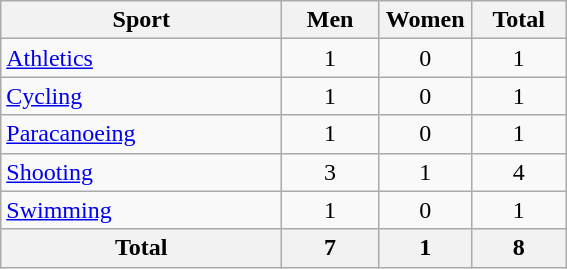<table class="wikitable sortable" style="text-align:center;">
<tr>
<th width=180>Sport</th>
<th width=57>Men</th>
<th width=55>Women</th>
<th width=55>Total</th>
</tr>
<tr>
<td align=left><a href='#'>Athletics</a></td>
<td>1</td>
<td>0</td>
<td>1</td>
</tr>
<tr>
<td align=left><a href='#'>Cycling</a></td>
<td>1</td>
<td>0</td>
<td>1</td>
</tr>
<tr>
<td align=left><a href='#'>Paracanoeing</a></td>
<td>1</td>
<td>0</td>
<td>1</td>
</tr>
<tr>
<td align=left><a href='#'>Shooting</a></td>
<td>3</td>
<td>1</td>
<td>4</td>
</tr>
<tr>
<td align=left><a href='#'>Swimming</a></td>
<td>1</td>
<td>0</td>
<td>1</td>
</tr>
<tr>
<th>Total</th>
<th>7</th>
<th>1</th>
<th>8</th>
</tr>
</table>
